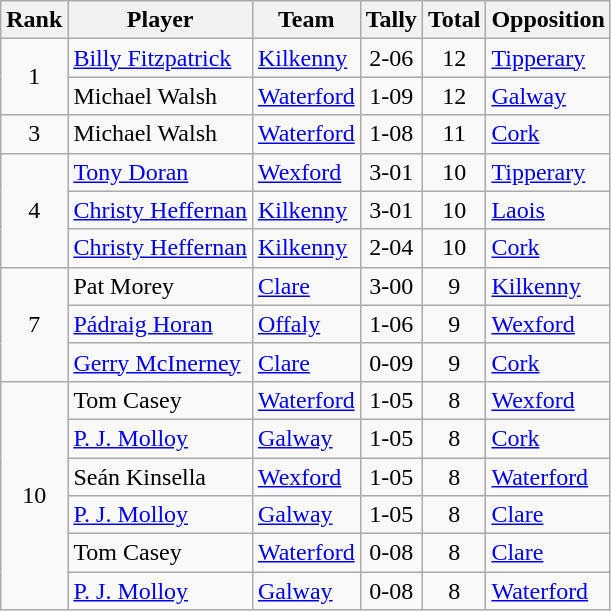<table class="wikitable">
<tr>
<th>Rank</th>
<th>Player</th>
<th>Team</th>
<th>Tally</th>
<th>Total</th>
<th>Opposition</th>
</tr>
<tr>
<td rowspan=2 align=center>1</td>
<td><a href='#'>Billy Fitzpatrick</a></td>
<td><a href='#'>Kilkenny</a></td>
<td align=center>2-06</td>
<td align=center>12</td>
<td><a href='#'>Tipperary</a></td>
</tr>
<tr>
<td>Michael Walsh</td>
<td><a href='#'>Waterford</a></td>
<td align=center>1-09</td>
<td align=center>12</td>
<td><a href='#'>Galway</a></td>
</tr>
<tr>
<td rowspan=1 align=center>3</td>
<td>Michael Walsh</td>
<td><a href='#'>Waterford</a></td>
<td align=center>1-08</td>
<td align=center>11</td>
<td><a href='#'>Cork</a></td>
</tr>
<tr>
<td rowspan=3 align=center>4</td>
<td><a href='#'>Tony Doran</a></td>
<td><a href='#'>Wexford</a></td>
<td align=center>3-01</td>
<td align=center>10</td>
<td><a href='#'>Tipperary</a></td>
</tr>
<tr>
<td><a href='#'>Christy Heffernan</a></td>
<td><a href='#'>Kilkenny</a></td>
<td align=center>3-01</td>
<td align=center>10</td>
<td><a href='#'>Laois</a></td>
</tr>
<tr>
<td><a href='#'>Christy Heffernan</a></td>
<td><a href='#'>Kilkenny</a></td>
<td align=center>2-04</td>
<td align=center>10</td>
<td><a href='#'>Cork</a></td>
</tr>
<tr>
<td rowspan=3 align=center>7</td>
<td>Pat Morey</td>
<td><a href='#'>Clare</a></td>
<td align=center>3-00</td>
<td align=center>9</td>
<td><a href='#'>Kilkenny</a></td>
</tr>
<tr>
<td><a href='#'>Pádraig Horan</a></td>
<td><a href='#'>Offaly</a></td>
<td align=center>1-06</td>
<td align=center>9</td>
<td><a href='#'>Wexford</a></td>
</tr>
<tr>
<td><a href='#'>Gerry McInerney</a></td>
<td><a href='#'>Clare</a></td>
<td align=center>0-09</td>
<td align=center>9</td>
<td><a href='#'>Cork</a></td>
</tr>
<tr>
<td rowspan=6 align=center>10</td>
<td>Tom Casey</td>
<td><a href='#'>Waterford</a></td>
<td align=center>1-05</td>
<td align=center>8</td>
<td><a href='#'>Wexford</a></td>
</tr>
<tr>
<td><a href='#'>P. J. Molloy</a></td>
<td><a href='#'>Galway</a></td>
<td align=center>1-05</td>
<td align=center>8</td>
<td><a href='#'>Cork</a></td>
</tr>
<tr>
<td>Seán Kinsella</td>
<td><a href='#'>Wexford</a></td>
<td align=center>1-05</td>
<td align=center>8</td>
<td><a href='#'>Waterford</a></td>
</tr>
<tr>
<td><a href='#'>P. J. Molloy</a></td>
<td><a href='#'>Galway</a></td>
<td align=center>1-05</td>
<td align=center>8</td>
<td><a href='#'>Clare</a></td>
</tr>
<tr>
<td>Tom Casey</td>
<td><a href='#'>Waterford</a></td>
<td align=center>0-08</td>
<td align=center>8</td>
<td><a href='#'>Clare</a></td>
</tr>
<tr>
<td><a href='#'>P. J. Molloy</a></td>
<td><a href='#'>Galway</a></td>
<td align=center>0-08</td>
<td align=center>8</td>
<td><a href='#'>Waterford</a></td>
</tr>
</table>
